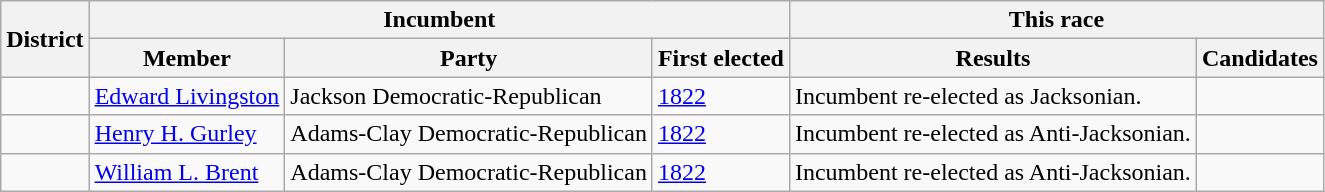<table class=wikitable>
<tr>
<th rowspan=2>District</th>
<th colspan=3>Incumbent</th>
<th colspan=2>This race</th>
</tr>
<tr>
<th>Member</th>
<th>Party</th>
<th>First elected</th>
<th>Results</th>
<th>Candidates</th>
</tr>
<tr>
<td></td>
<td><a href='#'>Edward Livingston</a></td>
<td>Jackson Democratic-Republican</td>
<td><a href='#'>1822</a></td>
<td>Incumbent re-elected as Jacksonian.</td>
<td nowrap></td>
</tr>
<tr>
<td></td>
<td><a href='#'>Henry H. Gurley</a></td>
<td>Adams-Clay Democratic-Republican</td>
<td><a href='#'>1822</a></td>
<td>Incumbent re-elected as Anti-Jacksonian.</td>
<td nowrap></td>
</tr>
<tr>
<td></td>
<td><a href='#'>William L. Brent</a></td>
<td>Adams-Clay Democratic-Republican</td>
<td><a href='#'>1822</a></td>
<td>Incumbent re-elected as Anti-Jacksonian.</td>
<td nowrap></td>
</tr>
</table>
